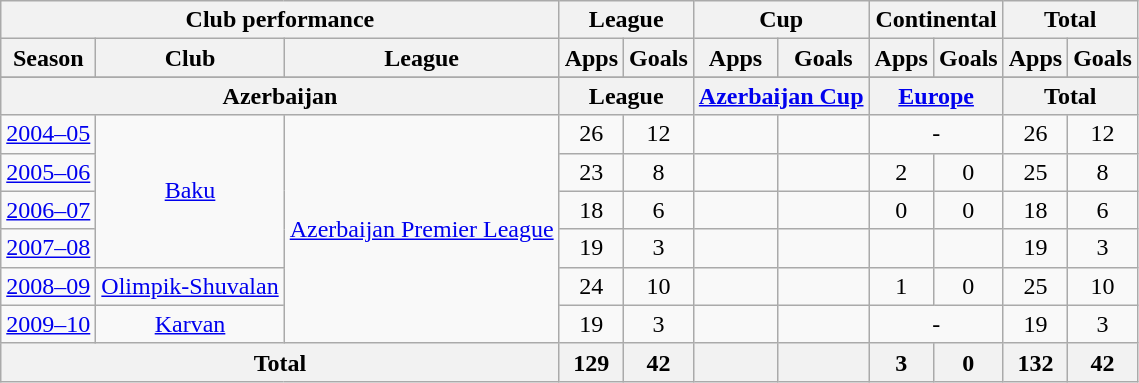<table class="wikitable">
<tr>
<th colspan=3>Club performance</th>
<th colspan=2>League</th>
<th colspan=2>Cup</th>
<th colspan=2>Continental</th>
<th colspan=2>Total</th>
</tr>
<tr>
<th>Season</th>
<th>Club</th>
<th>League</th>
<th>Apps</th>
<th>Goals</th>
<th>Apps</th>
<th>Goals</th>
<th>Apps</th>
<th>Goals</th>
<th>Apps</th>
<th>Goals</th>
</tr>
<tr>
</tr>
<tr>
<th colspan=3>Azerbaijan</th>
<th colspan=2>League</th>
<th colspan=2><a href='#'>Azerbaijan Cup</a></th>
<th colspan=2><a href='#'>Europe</a></th>
<th colspan=2>Total</th>
</tr>
<tr align=center>
<td><a href='#'>2004–05</a></td>
<td rowspan="4"><a href='#'>Baku</a></td>
<td rowspan="6"><a href='#'>Azerbaijan Premier League</a></td>
<td>26</td>
<td>12</td>
<td></td>
<td></td>
<td colspan="2">-</td>
<td>26</td>
<td>12</td>
</tr>
<tr align=center>
<td><a href='#'>2005–06</a></td>
<td>23</td>
<td>8</td>
<td></td>
<td></td>
<td>2</td>
<td>0</td>
<td>25</td>
<td>8</td>
</tr>
<tr align=center>
<td><a href='#'>2006–07</a></td>
<td>18</td>
<td>6</td>
<td></td>
<td></td>
<td>0</td>
<td>0</td>
<td>18</td>
<td>6</td>
</tr>
<tr align=center>
<td><a href='#'>2007–08</a></td>
<td>19</td>
<td>3</td>
<td></td>
<td></td>
<td></td>
<td></td>
<td>19</td>
<td>3</td>
</tr>
<tr align=center>
<td><a href='#'>2008–09</a></td>
<td><a href='#'>Olimpik-Shuvalan</a></td>
<td>24</td>
<td>10</td>
<td></td>
<td></td>
<td>1</td>
<td>0</td>
<td>25</td>
<td>10</td>
</tr>
<tr align=center>
<td><a href='#'>2009–10</a></td>
<td><a href='#'>Karvan</a></td>
<td>19</td>
<td>3</td>
<td></td>
<td></td>
<td colspan="2">-</td>
<td>19</td>
<td>3</td>
</tr>
<tr align=center>
<th colspan="3">Total</th>
<th>129</th>
<th>42</th>
<th></th>
<th></th>
<th>3</th>
<th>0</th>
<th>132</th>
<th>42</th>
</tr>
</table>
